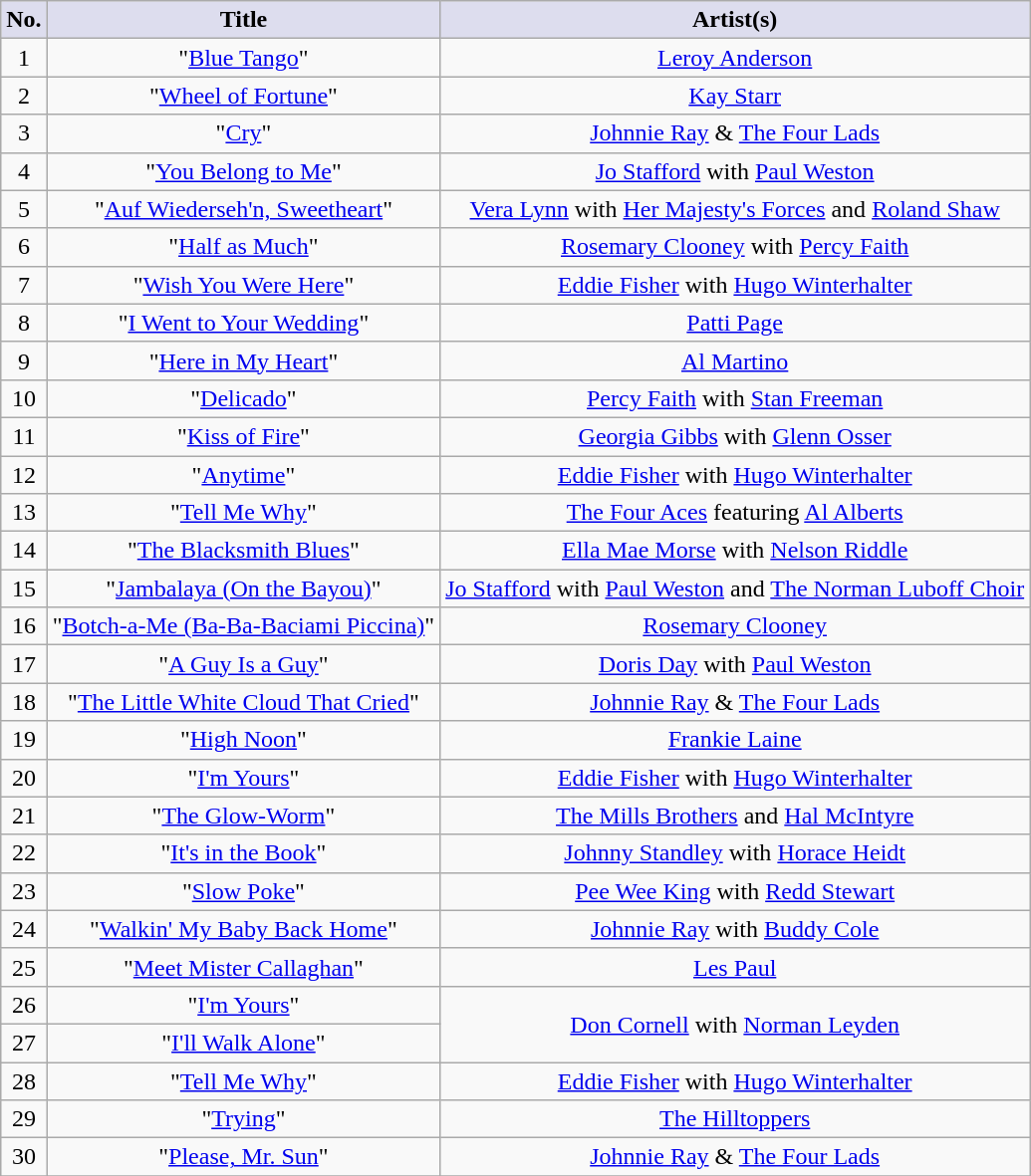<table class="wikitable sortable" style="text-align: center">
<tr>
<th scope="col" style="background:#dde;">No.</th>
<th scope="col" style="background:#dde;">Title</th>
<th scope="col" style="background:#dde;">Artist(s)</th>
</tr>
<tr>
<td>1</td>
<td>"<a href='#'>Blue Tango</a>"</td>
<td><a href='#'>Leroy Anderson</a></td>
</tr>
<tr>
<td>2</td>
<td>"<a href='#'>Wheel of Fortune</a>"</td>
<td><a href='#'>Kay Starr</a></td>
</tr>
<tr>
<td>3</td>
<td>"<a href='#'>Cry</a>"</td>
<td><a href='#'>Johnnie Ray</a> & <a href='#'>The Four Lads</a></td>
</tr>
<tr>
<td>4</td>
<td>"<a href='#'>You Belong to Me</a>"</td>
<td><a href='#'>Jo Stafford</a> with <a href='#'>Paul Weston</a></td>
</tr>
<tr>
<td>5</td>
<td>"<a href='#'>Auf Wiederseh'n, Sweetheart</a>"</td>
<td><a href='#'>Vera Lynn</a> with <a href='#'>Her Majesty's Forces</a> and <a href='#'>Roland Shaw</a></td>
</tr>
<tr>
<td>6</td>
<td>"<a href='#'>Half as Much</a>"</td>
<td><a href='#'>Rosemary Clooney</a> with <a href='#'>Percy Faith</a></td>
</tr>
<tr>
<td>7</td>
<td>"<a href='#'>Wish You Were Here</a>"</td>
<td><a href='#'>Eddie Fisher</a> with <a href='#'>Hugo Winterhalter</a></td>
</tr>
<tr>
<td>8</td>
<td>"<a href='#'>I Went to Your Wedding</a>"</td>
<td><a href='#'>Patti Page</a></td>
</tr>
<tr>
<td>9</td>
<td>"<a href='#'>Here in My Heart</a>"</td>
<td><a href='#'>Al Martino</a></td>
</tr>
<tr>
<td>10</td>
<td>"<a href='#'>Delicado</a>"</td>
<td><a href='#'>Percy Faith</a> with <a href='#'>Stan Freeman</a></td>
</tr>
<tr>
<td>11</td>
<td>"<a href='#'>Kiss of Fire</a>"</td>
<td><a href='#'>Georgia Gibbs</a> with <a href='#'>Glenn Osser</a></td>
</tr>
<tr>
<td>12</td>
<td>"<a href='#'>Anytime</a>"</td>
<td><a href='#'>Eddie Fisher</a> with <a href='#'>Hugo Winterhalter</a></td>
</tr>
<tr>
<td>13</td>
<td>"<a href='#'>Tell Me Why</a>"</td>
<td><a href='#'>The Four Aces</a> featuring <a href='#'>Al Alberts</a></td>
</tr>
<tr>
<td>14</td>
<td>"<a href='#'>The Blacksmith Blues</a>"</td>
<td><a href='#'>Ella Mae Morse</a> with <a href='#'>Nelson Riddle</a></td>
</tr>
<tr>
<td>15</td>
<td>"<a href='#'>Jambalaya (On the Bayou)</a>"</td>
<td><a href='#'>Jo Stafford</a> with <a href='#'>Paul Weston</a> and <a href='#'>The Norman Luboff Choir</a></td>
</tr>
<tr>
<td>16</td>
<td>"<a href='#'>Botch-a-Me (Ba-Ba-Baciami Piccina)</a>"</td>
<td><a href='#'>Rosemary Clooney</a></td>
</tr>
<tr>
<td>17</td>
<td>"<a href='#'>A Guy Is a Guy</a>"</td>
<td><a href='#'>Doris Day</a> with <a href='#'>Paul Weston</a></td>
</tr>
<tr>
<td>18</td>
<td>"<a href='#'>The Little White Cloud That Cried</a>"</td>
<td><a href='#'>Johnnie Ray</a> & <a href='#'>The Four Lads</a></td>
</tr>
<tr>
<td>19</td>
<td>"<a href='#'>High Noon</a>"</td>
<td><a href='#'>Frankie Laine</a></td>
</tr>
<tr>
<td>20</td>
<td>"<a href='#'>I'm Yours</a>"</td>
<td><a href='#'>Eddie Fisher</a> with <a href='#'>Hugo Winterhalter</a></td>
</tr>
<tr>
<td>21</td>
<td>"<a href='#'>The Glow-Worm</a>"</td>
<td><a href='#'>The Mills Brothers</a> and <a href='#'>Hal McIntyre</a></td>
</tr>
<tr>
<td>22</td>
<td>"<a href='#'>It's in the Book</a>"</td>
<td><a href='#'>Johnny Standley</a> with <a href='#'>Horace Heidt</a></td>
</tr>
<tr>
<td>23</td>
<td>"<a href='#'>Slow Poke</a>"</td>
<td><a href='#'>Pee Wee King</a> with <a href='#'>Redd Stewart</a></td>
</tr>
<tr>
<td>24</td>
<td>"<a href='#'>Walkin' My Baby Back Home</a>"</td>
<td><a href='#'>Johnnie Ray</a> with <a href='#'>Buddy Cole</a></td>
</tr>
<tr>
<td>25</td>
<td>"<a href='#'>Meet Mister Callaghan</a>"</td>
<td><a href='#'>Les Paul</a></td>
</tr>
<tr>
<td>26</td>
<td>"<a href='#'>I'm Yours</a>"</td>
<td rowspan="2"><a href='#'>Don Cornell</a> with <a href='#'>Norman Leyden</a></td>
</tr>
<tr>
<td>27</td>
<td>"<a href='#'>I'll Walk Alone</a>"</td>
</tr>
<tr>
<td>28</td>
<td>"<a href='#'>Tell Me Why</a>"</td>
<td><a href='#'>Eddie Fisher</a> with <a href='#'>Hugo Winterhalter</a></td>
</tr>
<tr>
<td>29</td>
<td>"<a href='#'>Trying</a>"</td>
<td><a href='#'>The Hilltoppers</a></td>
</tr>
<tr>
<td>30</td>
<td>"<a href='#'>Please, Mr. Sun</a>"</td>
<td><a href='#'>Johnnie Ray</a> & <a href='#'>The Four Lads</a></td>
</tr>
<tr>
</tr>
</table>
